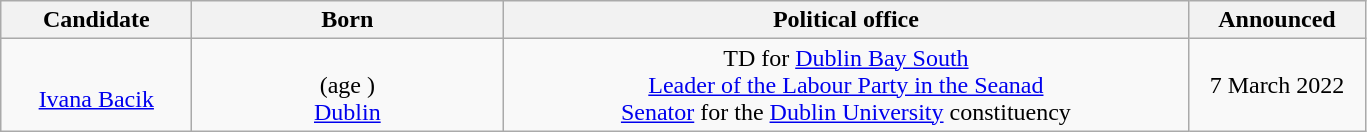<table class="wikitable sortable" style="text-align:center">
<tr>
<th scope="col" style="width: 120px;">Candidate</th>
<th scope="col" style="width: 200px;">Born</th>
<th scope="col" style="width: 450px;">Political office</th>
<th scope="col" style="width: 110px;">Announced</th>
</tr>
<tr>
<td><br><a href='#'>Ivana Bacik</a></td>
<td><br>(age )<br><a href='#'>Dublin</a></td>
<td>TD for <a href='#'>Dublin Bay South</a> <br><a href='#'>Leader of the Labour Party in the Seanad</a> <br><a href='#'>Senator</a> for the <a href='#'>Dublin University</a> constituency </td>
<td>7 March 2022</td>
</tr>
</table>
